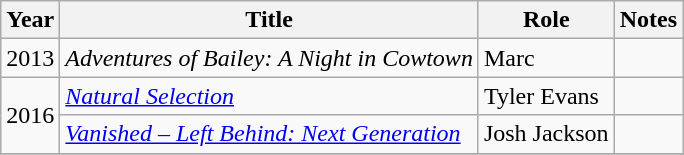<table class="wikitable">
<tr>
<th>Year</th>
<th>Title</th>
<th>Role</th>
<th>Notes</th>
</tr>
<tr>
<td>2013</td>
<td><em>Adventures of Bailey: A Night in Cowtown</em></td>
<td>Marc</td>
<td></td>
</tr>
<tr>
<td rowspan="2">2016</td>
<td><em><a href='#'>Natural Selection</a></em></td>
<td>Tyler Evans</td>
<td></td>
</tr>
<tr>
<td><em><a href='#'>Vanished – Left Behind: Next Generation</a></em></td>
<td>Josh Jackson</td>
<td></td>
</tr>
<tr>
</tr>
</table>
